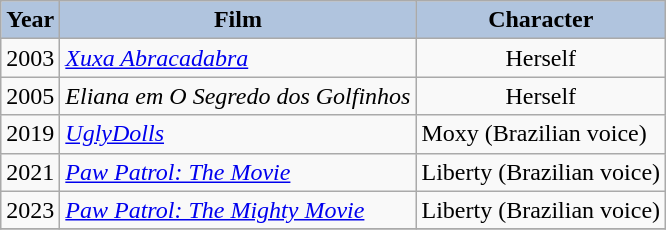<table class="wikitable">
<tr style="text-align:center;">
<th style="background:#B0C4DE;">Year</th>
<th style="background:#B0C4DE;">Film</th>
<th style="background:#B0C4DE;">Character</th>
</tr>
<tr>
<td>2003</td>
<td><em><a href='#'>Xuxa Abracadabra</a></em></td>
<td align="center">Herself</td>
</tr>
<tr>
<td>2005</td>
<td><em>Eliana em O Segredo dos Golfinhos</em></td>
<td align="center">Herself</td>
</tr>
<tr>
<td>2019</td>
<td><em><a href='#'>UglyDolls</a></em></td>
<td>Moxy (Brazilian voice)</td>
</tr>
<tr>
<td>2021</td>
<td><em><a href='#'>Paw Patrol: The Movie</a></em></td>
<td>Liberty (Brazilian voice)</td>
</tr>
<tr>
<td>2023</td>
<td><em><a href='#'>Paw Patrol: The Mighty Movie</a></em></td>
<td>Liberty (Brazilian voice)</td>
</tr>
<tr>
</tr>
</table>
